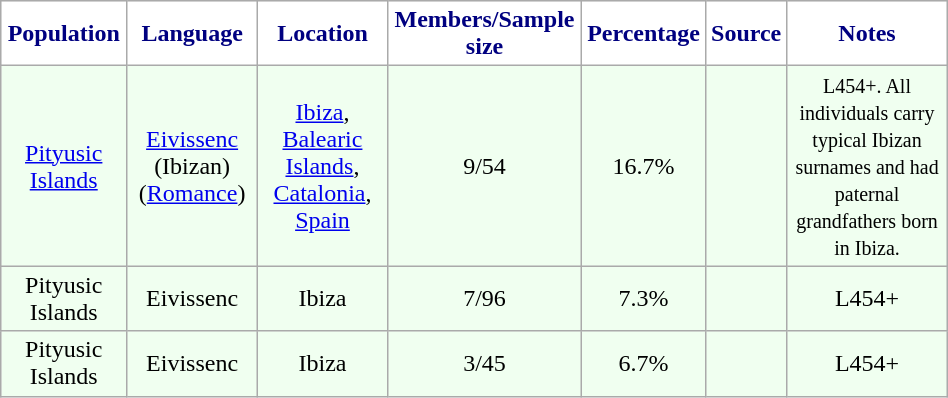<table class="wikitable sortable" style="width:50%" align="right">
<tr style="text-align:center; background:#f0f0f0;">
<td align="center" style="background:White; color:Navy;"><strong>Population</strong></td>
<td align="center" style="background:White; color:Navy;"><strong>Language</strong></td>
<td align="center" style="background:White; color:Navy;"><strong>Location</strong></td>
<td align="center" style="background:White; color:Navy;"><strong>Members/Sample size</strong></td>
<td align="center" style="background:White; color:Navy;"><strong>Percentage</strong></td>
<td align="center" style="background:White; color:Navy;"><strong>Source</strong></td>
<td align="center" style="background:White; color:Navy;"><strong>Notes</strong></td>
</tr>
<tr align="center" style="background:Honeydew; color:*000*;">
<td><a href='#'>Pityusic Islands</a></td>
<td><a href='#'>Eivissenc</a> (Ibizan) (<a href='#'>Romance</a>)</td>
<td><a href='#'>Ibiza</a>, <a href='#'>Balearic Islands</a>, <a href='#'>Catalonia</a>, <a href='#'>Spain</a></td>
<td>9/54</td>
<td>16.7%</td>
<td></td>
<td><small>L454+. All individuals carry typical Ibizan  surnames and had paternal grandfathers born in Ibiza. </small></td>
</tr>
<tr align="center" style="background:Honeydew; color:*000*;">
<td>Pityusic Islands</td>
<td>Eivissenc</td>
<td>Ibiza</td>
<td>7/96</td>
<td>7.3%</td>
<td></td>
<td>L454+</td>
</tr>
<tr align="center" style="background:Honeydew; color:*000*;">
<td>Pityusic Islands</td>
<td>Eivissenc</td>
<td>Ibiza</td>
<td>3/45</td>
<td>6.7%</td>
<td></td>
<td>L454+</td>
</tr>
</table>
